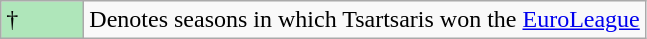<table class="wikitable">
<tr>
<td style="background:#AFE6BA; width:3em;">†</td>
<td>Denotes seasons in which Tsartsaris won the <a href='#'>EuroLeague</a></td>
</tr>
</table>
